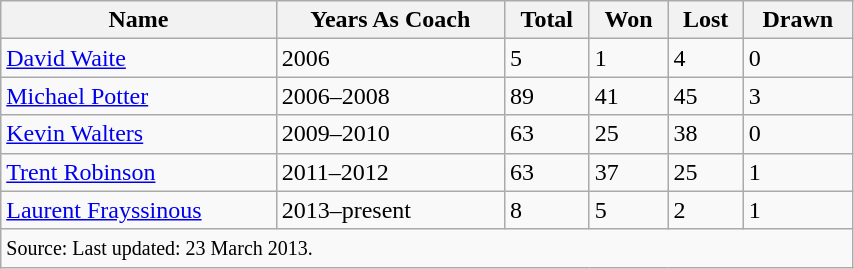<table class="wikitable"  style="width:45%;">
<tr>
<th>Name</th>
<th>Years As Coach</th>
<th>Total</th>
<th>Won</th>
<th>Lost</th>
<th>Drawn</th>
</tr>
<tr>
<td> <a href='#'>David Waite</a></td>
<td>2006</td>
<td>5</td>
<td>1</td>
<td>4</td>
<td>0</td>
</tr>
<tr>
<td> <a href='#'>Michael Potter</a></td>
<td>2006–2008</td>
<td>89</td>
<td>41</td>
<td>45</td>
<td>3</td>
</tr>
<tr>
<td> <a href='#'>Kevin Walters</a></td>
<td>2009–2010</td>
<td>63</td>
<td>25</td>
<td>38</td>
<td>0</td>
</tr>
<tr>
<td> <a href='#'>Trent Robinson</a></td>
<td>2011–2012</td>
<td>63</td>
<td>37</td>
<td>25</td>
<td>1</td>
</tr>
<tr>
<td> <a href='#'>Laurent Frayssinous</a></td>
<td>2013–present</td>
<td>8</td>
<td>5</td>
<td>2</td>
<td>1</td>
</tr>
<tr>
<td colspan=6><small>Source: Last updated: 23 March 2013.</small></td>
</tr>
</table>
